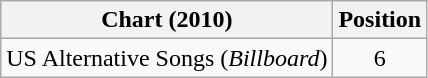<table class="wikitable sortable">
<tr>
<th>Chart (2010)</th>
<th>Position</th>
</tr>
<tr>
<td>US Alternative Songs (<em>Billboard</em>)</td>
<td align="center">6</td>
</tr>
</table>
